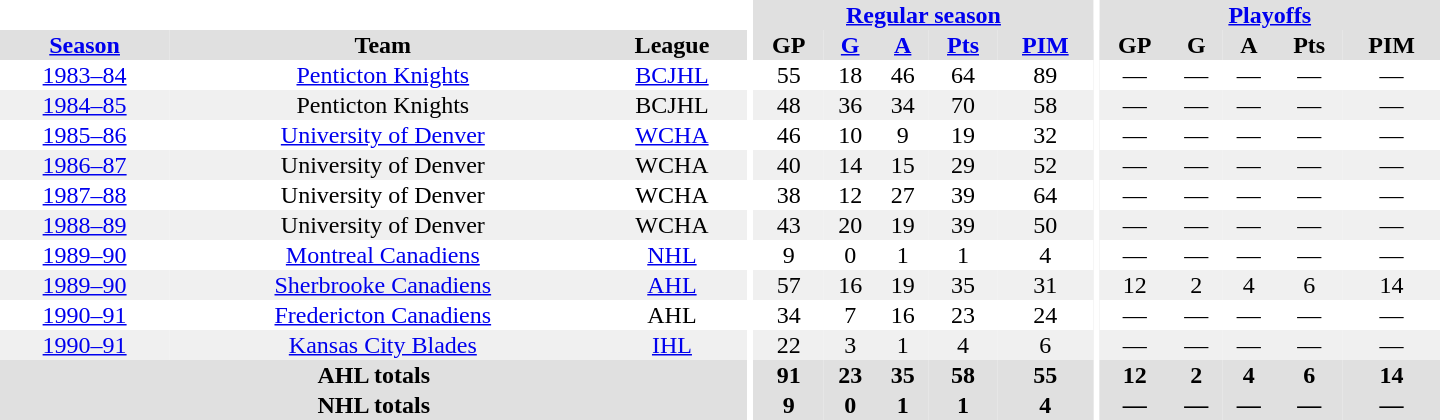<table border="0" cellpadding="1" cellspacing="0" style="text-align:center; width:60em">
<tr bgcolor="#e0e0e0">
<th colspan="3" bgcolor="#ffffff"></th>
<th rowspan="100" bgcolor="#ffffff"></th>
<th colspan="5"><a href='#'>Regular season</a></th>
<th rowspan="100" bgcolor="#ffffff"></th>
<th colspan="5"><a href='#'>Playoffs</a></th>
</tr>
<tr bgcolor="#e0e0e0">
<th><a href='#'>Season</a></th>
<th>Team</th>
<th>League</th>
<th>GP</th>
<th><a href='#'>G</a></th>
<th><a href='#'>A</a></th>
<th><a href='#'>Pts</a></th>
<th><a href='#'>PIM</a></th>
<th>GP</th>
<th>G</th>
<th>A</th>
<th>Pts</th>
<th>PIM</th>
</tr>
<tr>
<td><a href='#'>1983–84</a></td>
<td><a href='#'>Penticton Knights</a></td>
<td><a href='#'>BCJHL</a></td>
<td>55</td>
<td>18</td>
<td>46</td>
<td>64</td>
<td>89</td>
<td>—</td>
<td>—</td>
<td>—</td>
<td>—</td>
<td>—</td>
</tr>
<tr bgcolor="#f0f0f0">
<td><a href='#'>1984–85</a></td>
<td>Penticton Knights</td>
<td>BCJHL</td>
<td>48</td>
<td>36</td>
<td>34</td>
<td>70</td>
<td>58</td>
<td>—</td>
<td>—</td>
<td>—</td>
<td>—</td>
<td>—</td>
</tr>
<tr>
<td><a href='#'>1985–86</a></td>
<td><a href='#'>University of Denver</a></td>
<td><a href='#'>WCHA</a></td>
<td>46</td>
<td>10</td>
<td>9</td>
<td>19</td>
<td>32</td>
<td>—</td>
<td>—</td>
<td>—</td>
<td>—</td>
<td>—</td>
</tr>
<tr bgcolor="#f0f0f0">
<td><a href='#'>1986–87</a></td>
<td>University of Denver</td>
<td>WCHA</td>
<td>40</td>
<td>14</td>
<td>15</td>
<td>29</td>
<td>52</td>
<td>—</td>
<td>—</td>
<td>—</td>
<td>—</td>
<td>—</td>
</tr>
<tr>
<td><a href='#'>1987–88</a></td>
<td>University of Denver</td>
<td>WCHA</td>
<td>38</td>
<td>12</td>
<td>27</td>
<td>39</td>
<td>64</td>
<td>—</td>
<td>—</td>
<td>—</td>
<td>—</td>
<td>—</td>
</tr>
<tr bgcolor="#f0f0f0">
<td><a href='#'>1988–89</a></td>
<td>University of Denver</td>
<td>WCHA</td>
<td>43</td>
<td>20</td>
<td>19</td>
<td>39</td>
<td>50</td>
<td>—</td>
<td>—</td>
<td>—</td>
<td>—</td>
<td>—</td>
</tr>
<tr>
<td><a href='#'>1989–90</a></td>
<td><a href='#'>Montreal Canadiens</a></td>
<td><a href='#'>NHL</a></td>
<td>9</td>
<td>0</td>
<td>1</td>
<td>1</td>
<td>4</td>
<td>—</td>
<td>—</td>
<td>—</td>
<td>—</td>
<td>—</td>
</tr>
<tr bgcolor="#f0f0f0">
<td><a href='#'>1989–90</a></td>
<td><a href='#'>Sherbrooke Canadiens</a></td>
<td><a href='#'>AHL</a></td>
<td>57</td>
<td>16</td>
<td>19</td>
<td>35</td>
<td>31</td>
<td>12</td>
<td>2</td>
<td>4</td>
<td>6</td>
<td>14</td>
</tr>
<tr>
<td><a href='#'>1990–91</a></td>
<td><a href='#'>Fredericton Canadiens</a></td>
<td>AHL</td>
<td>34</td>
<td>7</td>
<td>16</td>
<td>23</td>
<td>24</td>
<td>—</td>
<td>—</td>
<td>—</td>
<td>—</td>
<td>—</td>
</tr>
<tr bgcolor="#f0f0f0">
<td><a href='#'>1990–91</a></td>
<td><a href='#'>Kansas City Blades</a></td>
<td><a href='#'>IHL</a></td>
<td>22</td>
<td>3</td>
<td>1</td>
<td>4</td>
<td>6</td>
<td>—</td>
<td>—</td>
<td>—</td>
<td>—</td>
<td>—</td>
</tr>
<tr bgcolor="#e0e0e0">
<th colspan="3">AHL totals</th>
<th>91</th>
<th>23</th>
<th>35</th>
<th>58</th>
<th>55</th>
<th>12</th>
<th>2</th>
<th>4</th>
<th>6</th>
<th>14</th>
</tr>
<tr bgcolor="#e0e0e0">
<th colspan="3">NHL totals</th>
<th>9</th>
<th>0</th>
<th>1</th>
<th>1</th>
<th>4</th>
<th>—</th>
<th>—</th>
<th>—</th>
<th>—</th>
<th>—</th>
</tr>
</table>
